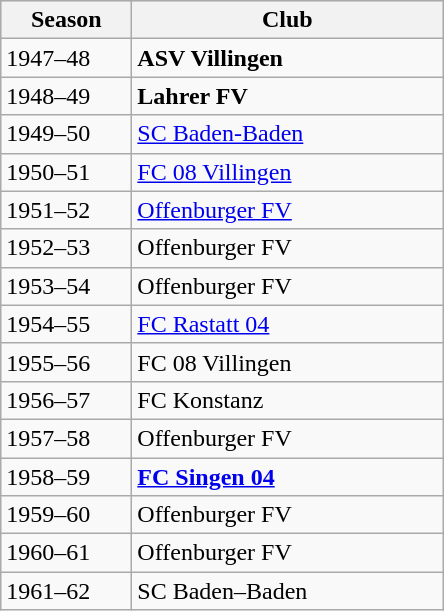<table class="wikitable">
<tr align="center" bgcolor="#dfdfdf">
<th width="80">Season</th>
<th width="200">Club</th>
</tr>
<tr>
<td>1947–48</td>
<td><strong>ASV Villingen</strong></td>
</tr>
<tr>
<td>1948–49</td>
<td><strong>Lahrer FV</strong></td>
</tr>
<tr>
<td>1949–50</td>
<td><a href='#'>SC Baden-Baden</a></td>
</tr>
<tr>
<td>1950–51</td>
<td><a href='#'>FC 08 Villingen</a></td>
</tr>
<tr>
<td>1951–52</td>
<td><a href='#'>Offenburger FV</a></td>
</tr>
<tr>
<td>1952–53</td>
<td>Offenburger FV</td>
</tr>
<tr>
<td>1953–54</td>
<td>Offenburger FV</td>
</tr>
<tr>
<td>1954–55</td>
<td><a href='#'>FC Rastatt 04</a></td>
</tr>
<tr>
<td>1955–56</td>
<td>FC 08 Villingen</td>
</tr>
<tr>
<td>1956–57</td>
<td>FC Konstanz</td>
</tr>
<tr>
<td>1957–58</td>
<td>Offenburger FV</td>
</tr>
<tr>
<td>1958–59</td>
<td><strong><a href='#'>FC Singen 04</a></strong></td>
</tr>
<tr>
<td>1959–60</td>
<td>Offenburger FV</td>
</tr>
<tr>
<td>1960–61</td>
<td>Offenburger FV</td>
</tr>
<tr>
<td>1961–62</td>
<td>SC Baden–Baden</td>
</tr>
</table>
